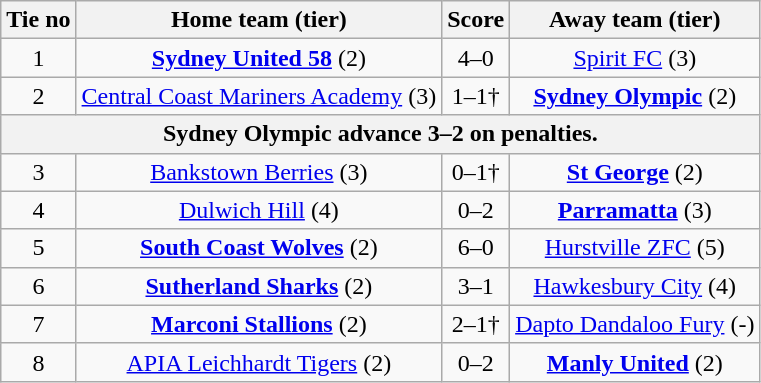<table class="wikitable" style="text-align:center">
<tr>
<th>Tie no</th>
<th>Home team (tier)</th>
<th>Score</th>
<th>Away team (tier)</th>
</tr>
<tr>
<td>1</td>
<td><strong><a href='#'>Sydney United 58</a></strong> (2)</td>
<td>4–0</td>
<td><a href='#'>Spirit FC</a> (3)</td>
</tr>
<tr>
<td>2</td>
<td><a href='#'>Central Coast Mariners Academy</a> (3)</td>
<td>1–1†</td>
<td><strong><a href='#'>Sydney Olympic</a></strong> (2)</td>
</tr>
<tr>
<th colspan=6>Sydney Olympic advance 3–2 on penalties.</th>
</tr>
<tr>
<td>3</td>
<td><a href='#'>Bankstown Berries</a> (3)</td>
<td>0–1†</td>
<td><strong><a href='#'>St George</a></strong> (2)</td>
</tr>
<tr>
<td>4</td>
<td><a href='#'>Dulwich Hill</a> (4)</td>
<td>0–2</td>
<td><strong><a href='#'>Parramatta</a></strong> (3)</td>
</tr>
<tr>
<td>5</td>
<td><strong><a href='#'>South Coast Wolves</a></strong> (2)</td>
<td>6–0</td>
<td><a href='#'>Hurstville ZFC</a> (5)</td>
</tr>
<tr>
<td>6</td>
<td><strong><a href='#'>Sutherland Sharks</a></strong> (2)</td>
<td>3–1</td>
<td><a href='#'>Hawkesbury City</a> (4)</td>
</tr>
<tr>
<td>7</td>
<td><strong><a href='#'>Marconi Stallions</a></strong> (2)</td>
<td>2–1†</td>
<td><a href='#'>Dapto Dandaloo Fury</a> (-)</td>
</tr>
<tr>
<td>8</td>
<td><a href='#'>APIA Leichhardt Tigers</a> (2)</td>
<td>0–2</td>
<td><strong><a href='#'>Manly United</a></strong> (2)</td>
</tr>
</table>
